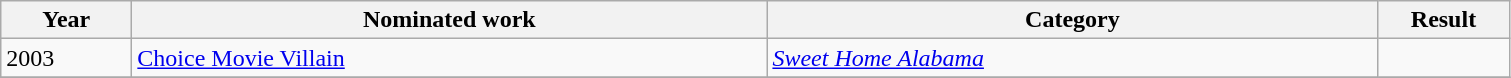<table class=wikitable>
<tr>
<th scope="col" style="width:5em;">Year</th>
<th scope="col" style="width:26em;">Nominated work</th>
<th scope="col" style="width:25em;">Category</th>
<th scope="col" style="width:5em;">Result</th>
</tr>
<tr>
<td>2003</td>
<td><a href='#'>Choice Movie Villain</a></td>
<td><em><a href='#'>Sweet Home Alabama</a></em></td>
<td></td>
</tr>
<tr>
</tr>
</table>
